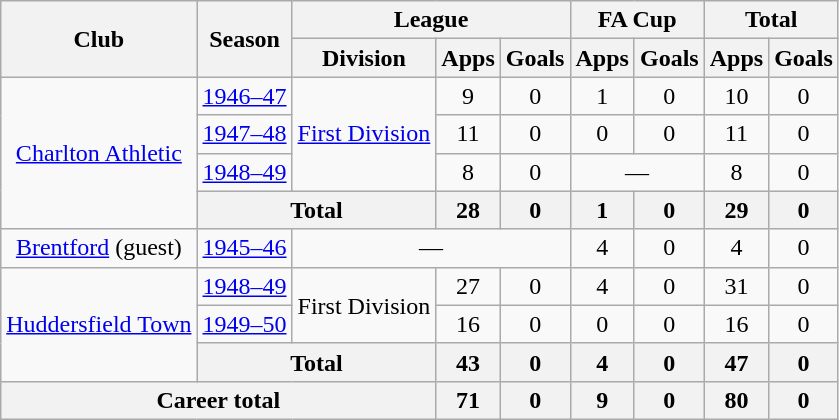<table class="wikitable" style="text-align:center">
<tr>
<th rowspan="2">Club</th>
<th rowspan="2">Season</th>
<th colspan="3">League</th>
<th colspan="2">FA Cup</th>
<th colspan="2">Total</th>
</tr>
<tr>
<th>Division</th>
<th>Apps</th>
<th>Goals</th>
<th>Apps</th>
<th>Goals</th>
<th>Apps</th>
<th>Goals</th>
</tr>
<tr>
<td rowspan="4"><a href='#'>Charlton Athletic</a></td>
<td><a href='#'>1946–47</a></td>
<td rowspan="3"><a href='#'>First Division</a></td>
<td>9</td>
<td>0</td>
<td>1</td>
<td>0</td>
<td>10</td>
<td>0</td>
</tr>
<tr>
<td><a href='#'>1947–48</a></td>
<td>11</td>
<td>0</td>
<td>0</td>
<td>0</td>
<td>11</td>
<td>0</td>
</tr>
<tr>
<td><a href='#'>1948–49</a></td>
<td>8</td>
<td>0</td>
<td colspan="2">―</td>
<td>8</td>
<td>0</td>
</tr>
<tr>
<th colspan="2">Total</th>
<th>28</th>
<th>0</th>
<th>1</th>
<th>0</th>
<th>29</th>
<th>0</th>
</tr>
<tr>
<td><a href='#'>Brentford</a> (guest)</td>
<td><a href='#'>1945–46</a></td>
<td colspan="3">―</td>
<td>4</td>
<td>0</td>
<td>4</td>
<td>0</td>
</tr>
<tr>
<td rowspan="3"><a href='#'>Huddersfield Town</a></td>
<td><a href='#'>1948–49</a></td>
<td rowspan="2">First Division</td>
<td>27</td>
<td>0</td>
<td>4</td>
<td>0</td>
<td>31</td>
<td>0</td>
</tr>
<tr>
<td><a href='#'>1949–50</a></td>
<td>16</td>
<td>0</td>
<td>0</td>
<td>0</td>
<td>16</td>
<td>0</td>
</tr>
<tr>
<th colspan="2">Total</th>
<th>43</th>
<th>0</th>
<th>4</th>
<th>0</th>
<th>47</th>
<th>0</th>
</tr>
<tr>
<th colspan="3">Career total</th>
<th>71</th>
<th>0</th>
<th>9</th>
<th>0</th>
<th>80</th>
<th>0</th>
</tr>
</table>
